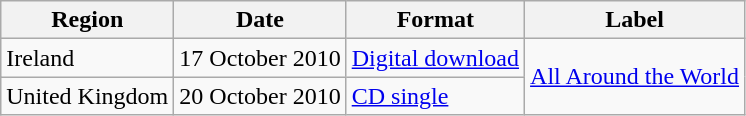<table class=wikitable>
<tr>
<th>Region</th>
<th>Date</th>
<th>Format</th>
<th>Label</th>
</tr>
<tr>
<td>Ireland</td>
<td rowspan="2">17 October 2010</td>
<td rowspan="2"><a href='#'>Digital download</a></td>
<td rowspan="3"><a href='#'>All Around the World</a></td>
</tr>
<tr>
<td rowspan="2">United Kingdom</td>
</tr>
<tr>
<td>20 October 2010</td>
<td><a href='#'>CD single</a></td>
</tr>
</table>
